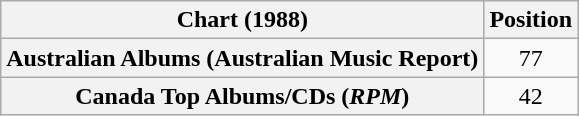<table class="wikitable plainrowheaders" style="text-align:center">
<tr>
<th scope="col">Chart (1988)</th>
<th scope="col">Position</th>
</tr>
<tr>
<th scope="row">Australian Albums (Australian Music Report)</th>
<td>77</td>
</tr>
<tr>
<th scope="row">Canada Top Albums/CDs (<em>RPM</em>)</th>
<td>42</td>
</tr>
</table>
